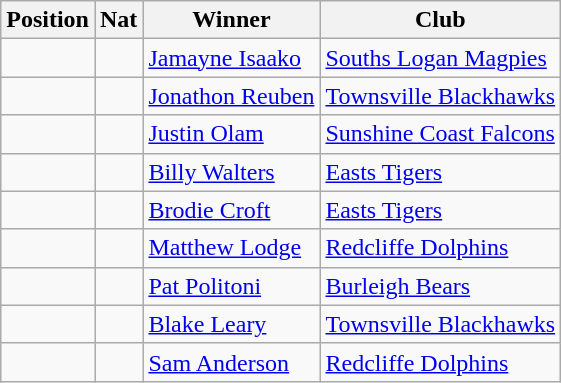<table class="wikitable">
<tr>
<th>Position</th>
<th>Nat</th>
<th>Winner</th>
<th>Club</th>
</tr>
<tr>
<td></td>
<td></td>
<td><a href='#'>Jamayne Isaako</a></td>
<td> <a href='#'>Souths Logan Magpies</a></td>
</tr>
<tr>
<td></td>
<td></td>
<td><a href='#'>Jonathon Reuben</a></td>
<td> <a href='#'>Townsville Blackhawks</a></td>
</tr>
<tr>
<td></td>
<td></td>
<td><a href='#'>Justin Olam</a></td>
<td> <a href='#'>Sunshine Coast Falcons</a></td>
</tr>
<tr>
<td></td>
<td></td>
<td><a href='#'>Billy Walters</a></td>
<td> <a href='#'>Easts Tigers</a></td>
</tr>
<tr>
<td></td>
<td></td>
<td><a href='#'>Brodie Croft</a></td>
<td> <a href='#'>Easts Tigers</a></td>
</tr>
<tr>
<td></td>
<td></td>
<td><a href='#'>Matthew Lodge</a></td>
<td> <a href='#'>Redcliffe Dolphins</a></td>
</tr>
<tr>
<td></td>
<td></td>
<td><a href='#'>Pat Politoni</a></td>
<td> <a href='#'>Burleigh Bears</a></td>
</tr>
<tr>
<td></td>
<td></td>
<td><a href='#'>Blake Leary</a></td>
<td> <a href='#'>Townsville Blackhawks</a></td>
</tr>
<tr>
<td></td>
<td></td>
<td><a href='#'>Sam Anderson</a></td>
<td> <a href='#'>Redcliffe Dolphins</a></td>
</tr>
</table>
